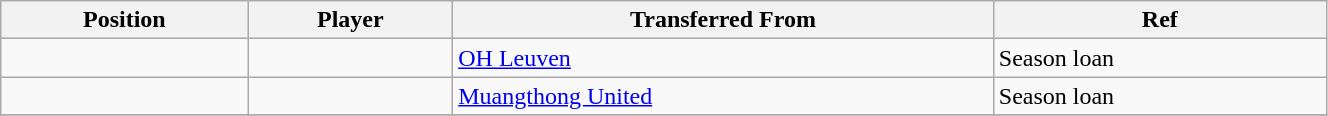<table class="wikitable sortable" style="width:70%; text-align:center; font-size:100%; text-align:left;">
<tr>
<th><strong>Position</strong></th>
<th><strong>Player</strong></th>
<th><strong>Transferred From</strong></th>
<th><strong>Ref</strong></th>
</tr>
<tr>
<td></td>
<td></td>
<td> <a href='#'>OH Leuven</a></td>
<td>Season loan </td>
</tr>
<tr>
<td></td>
<td></td>
<td> <a href='#'>Muangthong United</a></td>
<td>Season loan </td>
</tr>
<tr>
</tr>
</table>
